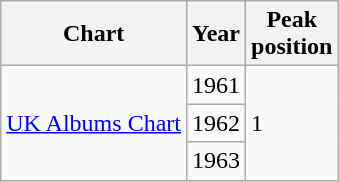<table class="wikitable sortable">
<tr>
<th>Chart</th>
<th>Year</th>
<th>Peak<br>position</th>
</tr>
<tr>
<td rowspan="3" style="text-align:left;"><a href='#'>UK Albums Chart</a></td>
<td align="left">1961</td>
<td rowspan="3" style="text-align:left;">1</td>
</tr>
<tr>
<td align="left">1962</td>
</tr>
<tr>
<td align="left">1963</td>
</tr>
</table>
